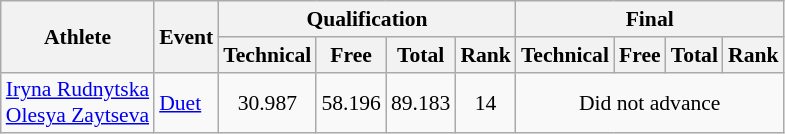<table class="wikitable" style="font-size:90%">
<tr>
<th rowspan="2">Athlete</th>
<th rowspan="2">Event</th>
<th colspan="4">Qualification</th>
<th colspan="4">Final</th>
</tr>
<tr>
<th>Technical</th>
<th>Free</th>
<th>Total</th>
<th>Rank</th>
<th>Technical</th>
<th>Free</th>
<th>Total</th>
<th>Rank</th>
</tr>
<tr>
<td><a href='#'>Iryna Rudnytska</a><br><a href='#'>Olesya Zaytseva</a></td>
<td><a href='#'>Duet</a></td>
<td align="center">30.987</td>
<td align="center">58.196</td>
<td align="center">89.183</td>
<td align="center">14</td>
<td colspan="4"  align="center">Did not advance</td>
</tr>
</table>
